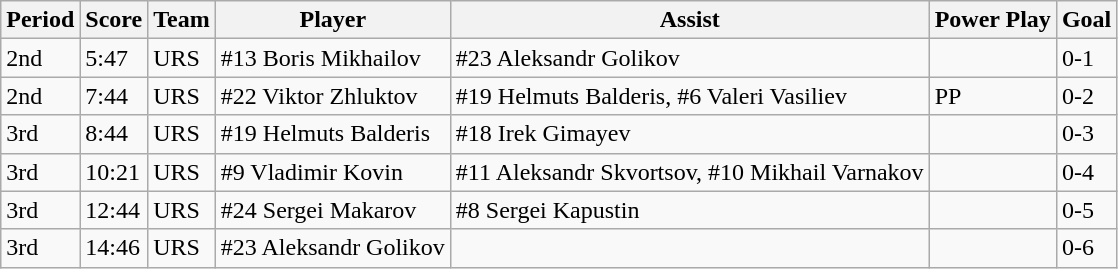<table class="wikitable">
<tr>
<th>Period</th>
<th>Score</th>
<th>Team</th>
<th>Player</th>
<th>Assist</th>
<th>Power Play</th>
<th>Goal</th>
</tr>
<tr>
<td>2nd</td>
<td>5:47</td>
<td>URS</td>
<td>#13 Boris Mikhailov</td>
<td>#23 Aleksandr Golikov</td>
<td></td>
<td>0-1</td>
</tr>
<tr>
<td>2nd</td>
<td>7:44</td>
<td>URS</td>
<td>#22 Viktor Zhluktov</td>
<td>#19 Helmuts Balderis, #6 Valeri Vasiliev</td>
<td>PP</td>
<td>0-2</td>
</tr>
<tr>
<td>3rd</td>
<td>8:44</td>
<td>URS</td>
<td>#19 Helmuts Balderis</td>
<td>#18 Irek Gimayev</td>
<td></td>
<td>0-3</td>
</tr>
<tr>
<td>3rd</td>
<td>10:21</td>
<td>URS</td>
<td>#9 Vladimir Kovin</td>
<td>#11 Aleksandr Skvortsov, #10 Mikhail Varnakov</td>
<td></td>
<td>0-4</td>
</tr>
<tr>
<td>3rd</td>
<td>12:44</td>
<td>URS</td>
<td>#24 Sergei Makarov</td>
<td>#8 Sergei Kapustin</td>
<td></td>
<td>0-5</td>
</tr>
<tr>
<td>3rd</td>
<td>14:46</td>
<td>URS</td>
<td>#23 Aleksandr Golikov</td>
<td></td>
<td></td>
<td>0-6</td>
</tr>
</table>
